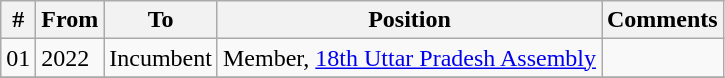<table class="wikitable sortable">
<tr>
<th>#</th>
<th>From</th>
<th>To</th>
<th>Position</th>
<th>Comments</th>
</tr>
<tr>
<td>01</td>
<td>2022</td>
<td>Incumbent</td>
<td>Member, <a href='#'>18th Uttar Pradesh Assembly</a></td>
<td></td>
</tr>
<tr>
</tr>
</table>
